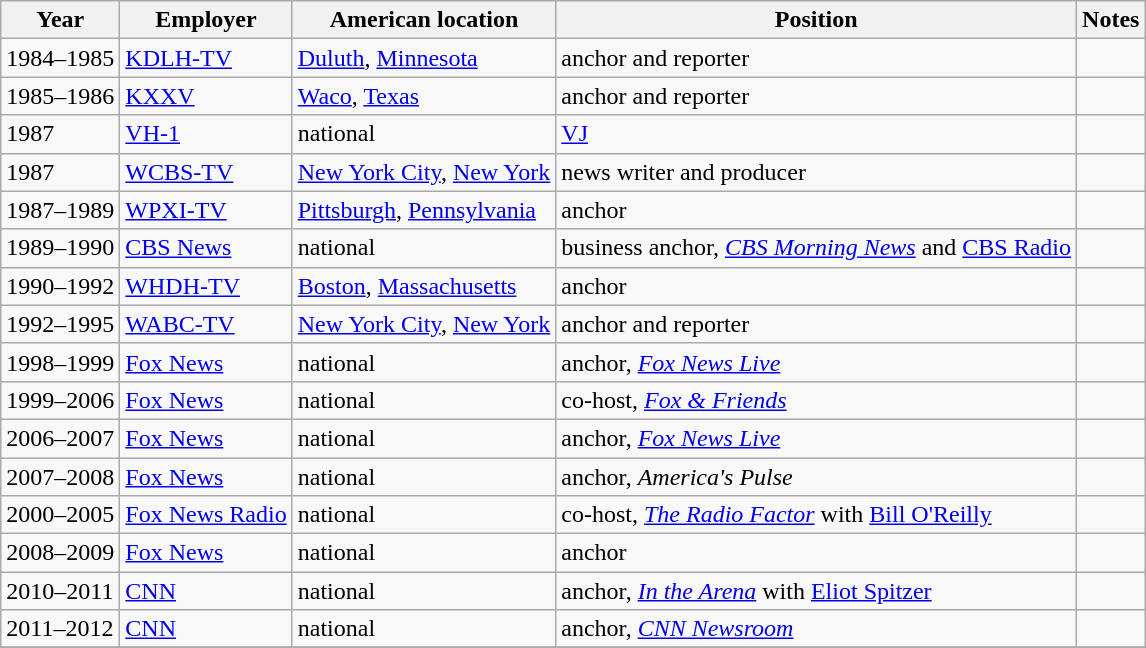<table class="wikitable sortable">
<tr>
<th>Year</th>
<th>Employer</th>
<th>American location</th>
<th>Position</th>
<th class="unsortable">Notes</th>
</tr>
<tr>
<td>1984–1985</td>
<td><a href='#'>KDLH-TV</a></td>
<td><a href='#'>Duluth</a>, <a href='#'>Minnesota</a></td>
<td>anchor and reporter</td>
<td></td>
</tr>
<tr>
<td>1985–1986</td>
<td><a href='#'>KXXV</a></td>
<td><a href='#'>Waco</a>, <a href='#'>Texas</a></td>
<td>anchor and reporter</td>
<td></td>
</tr>
<tr>
<td>1987</td>
<td><a href='#'>VH-1</a></td>
<td>national</td>
<td><a href='#'>VJ</a></td>
<td></td>
</tr>
<tr>
<td>1987</td>
<td><a href='#'>WCBS-TV</a></td>
<td><a href='#'>New York City</a>, <a href='#'>New York</a></td>
<td>news writer and producer</td>
<td></td>
</tr>
<tr>
<td>1987–1989</td>
<td><a href='#'>WPXI-TV</a></td>
<td><a href='#'>Pittsburgh</a>, <a href='#'>Pennsylvania</a></td>
<td>anchor</td>
<td></td>
</tr>
<tr>
<td>1989–1990</td>
<td><a href='#'>CBS News</a></td>
<td>national</td>
<td>business anchor, <em><a href='#'>CBS Morning News</a></em> and <a href='#'>CBS Radio</a></td>
<td></td>
</tr>
<tr>
<td>1990–1992</td>
<td><a href='#'>WHDH-TV</a></td>
<td><a href='#'>Boston</a>, <a href='#'>Massachusetts</a></td>
<td>anchor</td>
<td></td>
</tr>
<tr>
<td>1992–1995</td>
<td><a href='#'>WABC-TV</a></td>
<td><a href='#'>New York City</a>, <a href='#'>New York</a></td>
<td>anchor and reporter</td>
<td></td>
</tr>
<tr>
<td>1998–1999</td>
<td><a href='#'>Fox News</a></td>
<td>national</td>
<td>anchor, <em><a href='#'>Fox News Live</a></em></td>
<td></td>
</tr>
<tr>
<td>1999–2006</td>
<td><a href='#'>Fox News</a></td>
<td>national</td>
<td>co-host, <em><a href='#'>Fox & Friends</a></em></td>
<td></td>
</tr>
<tr>
<td>2006–2007</td>
<td><a href='#'>Fox News</a></td>
<td>national</td>
<td>anchor, <em><a href='#'>Fox News Live</a></em></td>
<td></td>
</tr>
<tr>
<td>2007–2008</td>
<td><a href='#'>Fox News</a></td>
<td>national</td>
<td>anchor, <em> America's Pulse</em></td>
<td></td>
</tr>
<tr>
<td>2000–2005</td>
<td><a href='#'>Fox News Radio</a></td>
<td>national</td>
<td>co-host, <em><a href='#'>The Radio Factor</a></em> with <a href='#'>Bill O'Reilly</a></td>
<td></td>
</tr>
<tr>
<td>2008–2009</td>
<td><a href='#'>Fox News</a></td>
<td>national</td>
<td>anchor</td>
<td></td>
</tr>
<tr>
<td>2010–2011</td>
<td><a href='#'>CNN</a></td>
<td>national</td>
<td>anchor, <em><a href='#'>In the Arena</a></em> with <a href='#'>Eliot Spitzer</a></td>
<td></td>
</tr>
<tr>
<td>2011–2012</td>
<td><a href='#'>CNN</a></td>
<td>national</td>
<td>anchor, <em><a href='#'>CNN Newsroom</a></em></td>
<td></td>
</tr>
<tr>
</tr>
</table>
